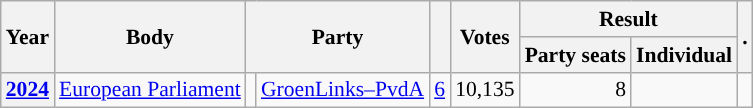<table class="wikitable plainrowheaders sortable" border=2 cellpadding=4 cellspacing=0 style="border: 1px #aaa solid; font-size: 90%; text-align:center;">
<tr>
<th scope="col" rowspan=2>Year</th>
<th scope="col" rowspan=2>Body</th>
<th scope="col" colspan=2 rowspan=2>Party</th>
<th scope="col" rowspan=2></th>
<th scope="col" rowspan=2>Votes</th>
<th scope="colgroup" colspan=2>Result</th>
<th scope="col" rowspan=2>.</th>
</tr>
<tr>
<th scope="col">Party seats</th>
<th scope="col">Individual</th>
</tr>
<tr>
<th scope="row"><a href='#'>2024</a></th>
<td><a href='#'>European Parliament</a></td>
<td style="background-color:"></td>
<td><a href='#'>GroenLinks–PvdA</a></td>
<td style=text-align:right><a href='#'>6</a></td>
<td style=text-align:right>10,135</td>
<td style=text-align:right>8</td>
<td></td>
<td></td>
</tr>
</table>
